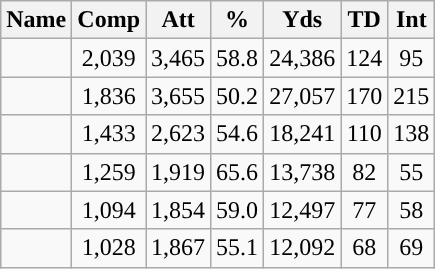<table class="wikitable sortable" style="text-align:center">
<tr>
<th scope="col">Name</th>
<th scope="col">Comp</th>
<th scope="col">Att</th>
<th scope="col">%</th>
<th scope="col">Yds</th>
<th scope="col">TD</th>
<th scope="col">Int</th>
</tr>
<tr>
<td></td>
<td>2,039</td>
<td>3,465</td>
<td>58.8</td>
<td>24,386</td>
<td>124</td>
<td>95</td>
</tr>
<tr>
<td></td>
<td>1,836</td>
<td>3,655</td>
<td>50.2</td>
<td>27,057</td>
<td>170</td>
<td>215</td>
</tr>
<tr>
<td></td>
<td>1,433</td>
<td>2,623</td>
<td>54.6</td>
<td>18,241</td>
<td>110</td>
<td>138</td>
</tr>
<tr>
<td></td>
<td>1,259</td>
<td>1,919</td>
<td>65.6</td>
<td>13,738</td>
<td>82</td>
<td>55</td>
</tr>
<tr>
<td></td>
<td>1,094</td>
<td>1,854</td>
<td>59.0</td>
<td>12,497</td>
<td>77</td>
<td>58</td>
</tr>
<tr>
<td></td>
<td>1,028</td>
<td>1,867</td>
<td>55.1</td>
<td>12,092</td>
<td>68</td>
<td>69</td>
</tr>
</table>
